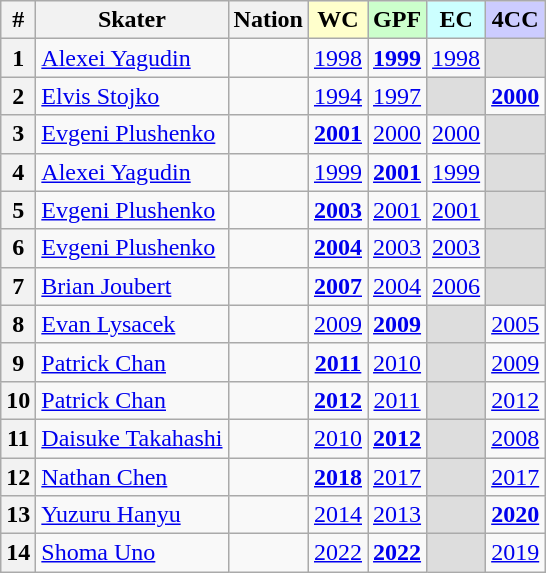<table class="wikitable sortable" style="text-align: center;">
<tr>
<th>#</th>
<th>Skater</th>
<th>Nation</th>
<th style="background-color: #ffc;">WC</th>
<th style="background-color: #cfc;">GPF</th>
<th style="background-color: #cff;">EC</th>
<th style="background-color: #ccf;">4CC</th>
</tr>
<tr>
<th>1</th>
<td style="text-align: left;"><a href='#'>Alexei Yagudin</a></td>
<td></td>
<td><a href='#'>1998</a></td>
<td><strong><a href='#'>1999</a></strong></td>
<td><a href='#'>1998</a></td>
<td style="background-color: #ddd;"></td>
</tr>
<tr>
<th>2</th>
<td style="text-align: left;"><a href='#'>Elvis Stojko</a></td>
<td></td>
<td><a href='#'>1994</a></td>
<td><a href='#'>1997</a></td>
<td style="background-color: #ddd;"></td>
<td><strong><a href='#'>2000</a></strong></td>
</tr>
<tr>
<th>3</th>
<td style="text-align: left;"><a href='#'>Evgeni Plushenko</a></td>
<td></td>
<td><strong><a href='#'>2001</a></strong></td>
<td><a href='#'>2000</a></td>
<td><a href='#'>2000</a></td>
<td style="background-color: #ddd;"></td>
</tr>
<tr>
<th>4</th>
<td style="text-align: left;"><a href='#'>Alexei Yagudin</a></td>
<td></td>
<td><a href='#'>1999</a></td>
<td><strong><a href='#'>2001</a></strong></td>
<td><a href='#'>1999</a></td>
<td style="background-color: #ddd;"></td>
</tr>
<tr>
<th>5</th>
<td style="text-align: left;"><a href='#'>Evgeni Plushenko</a></td>
<td></td>
<td><strong><a href='#'>2003</a></strong></td>
<td><a href='#'>2001</a></td>
<td><a href='#'>2001</a></td>
<td style="background-color: #ddd;"></td>
</tr>
<tr>
<th>6</th>
<td style="text-align: left;"><a href='#'>Evgeni Plushenko</a></td>
<td></td>
<td><strong><a href='#'>2004</a></strong></td>
<td><a href='#'>2003</a></td>
<td><a href='#'>2003</a></td>
<td style="background-color: #ddd;"></td>
</tr>
<tr>
<th>7</th>
<td style="text-align: left;"><a href='#'>Brian Joubert</a></td>
<td></td>
<td><strong><a href='#'>2007</a></strong></td>
<td><a href='#'>2004</a></td>
<td><a href='#'>2006</a></td>
<td style="background-color: #ddd;"></td>
</tr>
<tr>
<th>8</th>
<td style="text-align: left;"><a href='#'>Evan Lysacek</a></td>
<td></td>
<td><a href='#'>2009</a></td>
<td><strong><a href='#'>2009</a></strong></td>
<td style="background-color: #ddd;"></td>
<td><a href='#'>2005</a></td>
</tr>
<tr>
<th>9</th>
<td style="text-align: left;"><a href='#'>Patrick Chan</a></td>
<td></td>
<td><strong><a href='#'>2011</a></strong></td>
<td><a href='#'>2010</a></td>
<td style="background-color: #ddd;"></td>
<td><a href='#'>2009</a></td>
</tr>
<tr>
<th>10</th>
<td style="text-align: left;"><a href='#'>Patrick Chan</a></td>
<td></td>
<td><strong><a href='#'>2012</a></strong></td>
<td><a href='#'>2011</a></td>
<td style="background-color: #ddd;"></td>
<td><a href='#'>2012</a></td>
</tr>
<tr>
<th>11</th>
<td style="text-align: left;"><a href='#'>Daisuke Takahashi</a></td>
<td></td>
<td><a href='#'>2010</a></td>
<td><strong><a href='#'>2012</a></strong></td>
<td style="background-color: #ddd;"></td>
<td><a href='#'>2008</a></td>
</tr>
<tr>
<th>12</th>
<td style="text-align: left;"><a href='#'>Nathan Chen</a></td>
<td></td>
<td><strong><a href='#'>2018</a></strong></td>
<td><a href='#'>2017</a></td>
<td style="background-color: #ddd;"></td>
<td><a href='#'>2017</a></td>
</tr>
<tr>
<th>13</th>
<td style="text-align: left;"><a href='#'>Yuzuru Hanyu</a></td>
<td></td>
<td><a href='#'>2014</a></td>
<td><a href='#'>2013</a></td>
<td style="background-color: #ddd;"></td>
<td><strong><a href='#'>2020</a></strong></td>
</tr>
<tr>
<th>14</th>
<td style="text-align: left;"><a href='#'>Shoma Uno</a></td>
<td></td>
<td><a href='#'>2022</a></td>
<td><strong><a href='#'>2022</a></strong></td>
<td style="background-color: #ddd;"></td>
<td><a href='#'>2019</a></td>
</tr>
</table>
